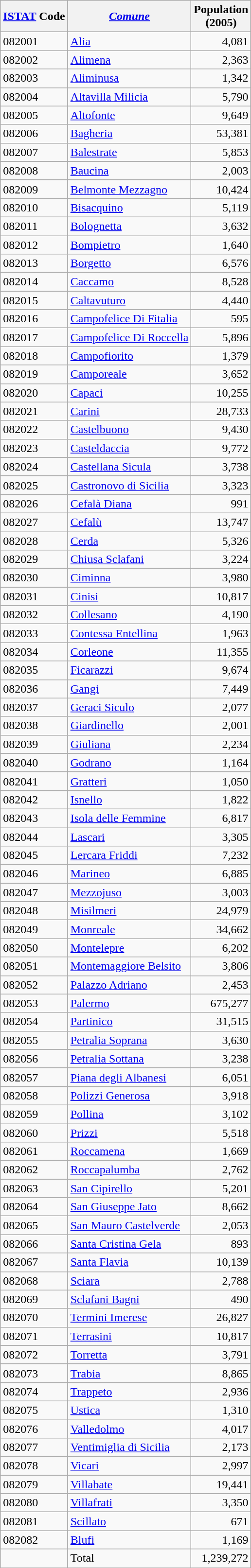<table class="wikitable sortable">
<tr>
<th><a href='#'>ISTAT</a> Code</th>
<th><em><a href='#'>Comune</a></em></th>
<th>Population <br>(2005)</th>
</tr>
<tr>
<td>082001</td>
<td><a href='#'>Alia</a></td>
<td align="right">4,081</td>
</tr>
<tr>
<td>082002</td>
<td><a href='#'>Alimena</a></td>
<td align="right">2,363</td>
</tr>
<tr>
<td>082003</td>
<td><a href='#'>Aliminusa</a></td>
<td align="right">1,342</td>
</tr>
<tr>
<td>082004</td>
<td><a href='#'>Altavilla Milicia</a></td>
<td align="right">5,790</td>
</tr>
<tr>
<td>082005</td>
<td><a href='#'>Altofonte</a></td>
<td align="right">9,649</td>
</tr>
<tr>
<td>082006</td>
<td><a href='#'>Bagheria</a></td>
<td align="right">53,381</td>
</tr>
<tr>
<td>082007</td>
<td><a href='#'>Balestrate</a></td>
<td align="right">5,853</td>
</tr>
<tr>
<td>082008</td>
<td><a href='#'>Baucina</a></td>
<td align="right">2,003</td>
</tr>
<tr>
<td>082009</td>
<td><a href='#'>Belmonte Mezzagno</a></td>
<td align="right">10,424</td>
</tr>
<tr>
<td>082010</td>
<td><a href='#'>Bisacquino</a></td>
<td align="right">5,119</td>
</tr>
<tr>
<td>082011</td>
<td><a href='#'>Bolognetta</a></td>
<td align="right">3,632</td>
</tr>
<tr>
<td>082012</td>
<td><a href='#'>Bompietro</a></td>
<td align="right">1,640</td>
</tr>
<tr>
<td>082013</td>
<td><a href='#'>Borgetto</a></td>
<td align="right">6,576</td>
</tr>
<tr>
<td>082014</td>
<td><a href='#'>Caccamo</a></td>
<td align="right">8,528</td>
</tr>
<tr>
<td>082015</td>
<td><a href='#'>Caltavuturo</a></td>
<td align="right">4,440</td>
</tr>
<tr>
<td>082016</td>
<td><a href='#'>Campofelice Di Fitalia</a></td>
<td align="right">595</td>
</tr>
<tr>
<td>082017</td>
<td><a href='#'>Campofelice Di Roccella</a></td>
<td align="right">5,896</td>
</tr>
<tr>
<td>082018</td>
<td><a href='#'>Campofiorito</a></td>
<td align="right">1,379</td>
</tr>
<tr>
<td>082019</td>
<td><a href='#'>Camporeale</a></td>
<td align="right">3,652</td>
</tr>
<tr>
<td>082020</td>
<td><a href='#'>Capaci</a></td>
<td align="right">10,255</td>
</tr>
<tr>
<td>082021</td>
<td><a href='#'>Carini</a></td>
<td align="right">28,733</td>
</tr>
<tr>
<td>082022</td>
<td><a href='#'>Castelbuono</a></td>
<td align="right">9,430</td>
</tr>
<tr>
<td>082023</td>
<td><a href='#'>Casteldaccia</a></td>
<td align="right">9,772</td>
</tr>
<tr>
<td>082024</td>
<td><a href='#'>Castellana Sicula</a></td>
<td align="right">3,738</td>
</tr>
<tr>
<td>082025</td>
<td><a href='#'>Castronovo di Sicilia</a></td>
<td align="right">3,323</td>
</tr>
<tr>
<td>082026</td>
<td><a href='#'>Cefalà Diana</a></td>
<td align="right">991</td>
</tr>
<tr>
<td>082027</td>
<td><a href='#'>Cefalù</a></td>
<td align="right">13,747</td>
</tr>
<tr>
<td>082028</td>
<td><a href='#'>Cerda</a></td>
<td align="right">5,326</td>
</tr>
<tr>
<td>082029</td>
<td><a href='#'>Chiusa Sclafani</a></td>
<td align="right">3,224</td>
</tr>
<tr>
<td>082030</td>
<td><a href='#'>Ciminna</a></td>
<td align="right">3,980</td>
</tr>
<tr>
<td>082031</td>
<td><a href='#'>Cinisi</a></td>
<td align="right">10,817</td>
</tr>
<tr>
<td>082032</td>
<td><a href='#'>Collesano</a></td>
<td align="right">4,190</td>
</tr>
<tr>
<td>082033</td>
<td><a href='#'>Contessa Entellina</a></td>
<td align="right">1,963</td>
</tr>
<tr>
<td>082034</td>
<td><a href='#'>Corleone</a></td>
<td align="right">11,355</td>
</tr>
<tr>
<td>082035</td>
<td><a href='#'>Ficarazzi</a></td>
<td align="right">9,674</td>
</tr>
<tr>
<td>082036</td>
<td><a href='#'>Gangi</a></td>
<td align="right">7,449</td>
</tr>
<tr>
<td>082037</td>
<td><a href='#'>Geraci Siculo</a></td>
<td align="right">2,077</td>
</tr>
<tr>
<td>082038</td>
<td><a href='#'>Giardinello</a></td>
<td align="right">2,001</td>
</tr>
<tr>
<td>082039</td>
<td><a href='#'>Giuliana</a></td>
<td align="right">2,234</td>
</tr>
<tr>
<td>082040</td>
<td><a href='#'>Godrano</a></td>
<td align="right">1,164</td>
</tr>
<tr>
<td>082041</td>
<td><a href='#'>Gratteri</a></td>
<td align="right">1,050</td>
</tr>
<tr>
<td>082042</td>
<td><a href='#'>Isnello</a></td>
<td align="right">1,822</td>
</tr>
<tr>
<td>082043</td>
<td><a href='#'>Isola delle Femmine</a></td>
<td align="right">6,817</td>
</tr>
<tr>
<td>082044</td>
<td><a href='#'>Lascari</a></td>
<td align="right">3,305</td>
</tr>
<tr>
<td>082045</td>
<td><a href='#'>Lercara Friddi</a></td>
<td align="right">7,232</td>
</tr>
<tr>
<td>082046</td>
<td><a href='#'>Marineo</a></td>
<td align="right">6,885</td>
</tr>
<tr>
<td>082047</td>
<td><a href='#'>Mezzojuso</a></td>
<td align="right">3,003</td>
</tr>
<tr>
<td>082048</td>
<td><a href='#'>Misilmeri</a></td>
<td align="right">24,979</td>
</tr>
<tr>
<td>082049</td>
<td><a href='#'>Monreale</a></td>
<td align="right">34,662</td>
</tr>
<tr>
<td>082050</td>
<td><a href='#'>Montelepre</a></td>
<td align="right">6,202</td>
</tr>
<tr>
<td>082051</td>
<td><a href='#'>Montemaggiore Belsito</a></td>
<td align="right">3,806</td>
</tr>
<tr>
<td>082052</td>
<td><a href='#'>Palazzo Adriano</a></td>
<td align="right">2,453</td>
</tr>
<tr>
<td>082053</td>
<td><a href='#'>Palermo</a></td>
<td align="right">675,277</td>
</tr>
<tr>
<td>082054</td>
<td><a href='#'>Partinico</a></td>
<td align="right">31,515</td>
</tr>
<tr>
<td>082055</td>
<td><a href='#'>Petralia Soprana</a></td>
<td align="right">3,630</td>
</tr>
<tr>
<td>082056</td>
<td><a href='#'>Petralia Sottana</a></td>
<td align="right">3,238</td>
</tr>
<tr>
<td>082057</td>
<td><a href='#'>Piana degli Albanesi</a></td>
<td align="right">6,051</td>
</tr>
<tr>
<td>082058</td>
<td><a href='#'>Polizzi Generosa</a></td>
<td align="right">3,918</td>
</tr>
<tr>
<td>082059</td>
<td><a href='#'>Pollina</a></td>
<td align="right">3,102</td>
</tr>
<tr>
<td>082060</td>
<td><a href='#'>Prizzi</a></td>
<td align="right">5,518</td>
</tr>
<tr>
<td>082061</td>
<td><a href='#'>Roccamena</a></td>
<td align="right">1,669</td>
</tr>
<tr>
<td>082062</td>
<td><a href='#'>Roccapalumba</a></td>
<td align="right">2,762</td>
</tr>
<tr>
<td>082063</td>
<td><a href='#'>San Cipirello</a></td>
<td align="right">5,201</td>
</tr>
<tr>
<td>082064</td>
<td><a href='#'>San Giuseppe Jato</a></td>
<td align="right">8,662</td>
</tr>
<tr>
<td>082065</td>
<td><a href='#'>San Mauro Castelverde</a></td>
<td align="right">2,053</td>
</tr>
<tr>
<td>082066</td>
<td><a href='#'>Santa Cristina Gela</a></td>
<td align="right">893</td>
</tr>
<tr>
<td>082067</td>
<td><a href='#'>Santa Flavia</a></td>
<td align="right">10,139</td>
</tr>
<tr>
<td>082068</td>
<td><a href='#'>Sciara</a></td>
<td align="right">2,788</td>
</tr>
<tr>
<td>082069</td>
<td><a href='#'>Sclafani Bagni</a></td>
<td align="right">490</td>
</tr>
<tr>
<td>082070</td>
<td><a href='#'>Termini Imerese</a></td>
<td align="right">26,827</td>
</tr>
<tr>
<td>082071</td>
<td><a href='#'>Terrasini</a></td>
<td align="right">10,817</td>
</tr>
<tr>
<td>082072</td>
<td><a href='#'>Torretta</a></td>
<td align="right">3,791</td>
</tr>
<tr>
<td>082073</td>
<td><a href='#'>Trabia</a></td>
<td align="right">8,865</td>
</tr>
<tr>
<td>082074</td>
<td><a href='#'>Trappeto</a></td>
<td align="right">2,936</td>
</tr>
<tr>
<td>082075</td>
<td><a href='#'>Ustica</a></td>
<td align="right">1,310</td>
</tr>
<tr>
<td>082076</td>
<td><a href='#'>Valledolmo</a></td>
<td align="right">4,017</td>
</tr>
<tr>
<td>082077</td>
<td><a href='#'>Ventimiglia di Sicilia</a></td>
<td align="right">2,173</td>
</tr>
<tr>
<td>082078</td>
<td><a href='#'>Vicari</a></td>
<td align="right">2,997</td>
</tr>
<tr>
<td>082079</td>
<td><a href='#'>Villabate</a></td>
<td align="right">19,441</td>
</tr>
<tr>
<td>082080</td>
<td><a href='#'>Villafrati</a></td>
<td align="right">3,350</td>
</tr>
<tr>
<td>082081</td>
<td><a href='#'>Scillato</a></td>
<td align="right">671</td>
</tr>
<tr>
<td>082082</td>
<td><a href='#'>Blufi</a></td>
<td align="right">1,169</td>
</tr>
<tr>
<td></td>
<td>Total</td>
<td align="right">1,239,272</td>
</tr>
<tr>
</tr>
</table>
